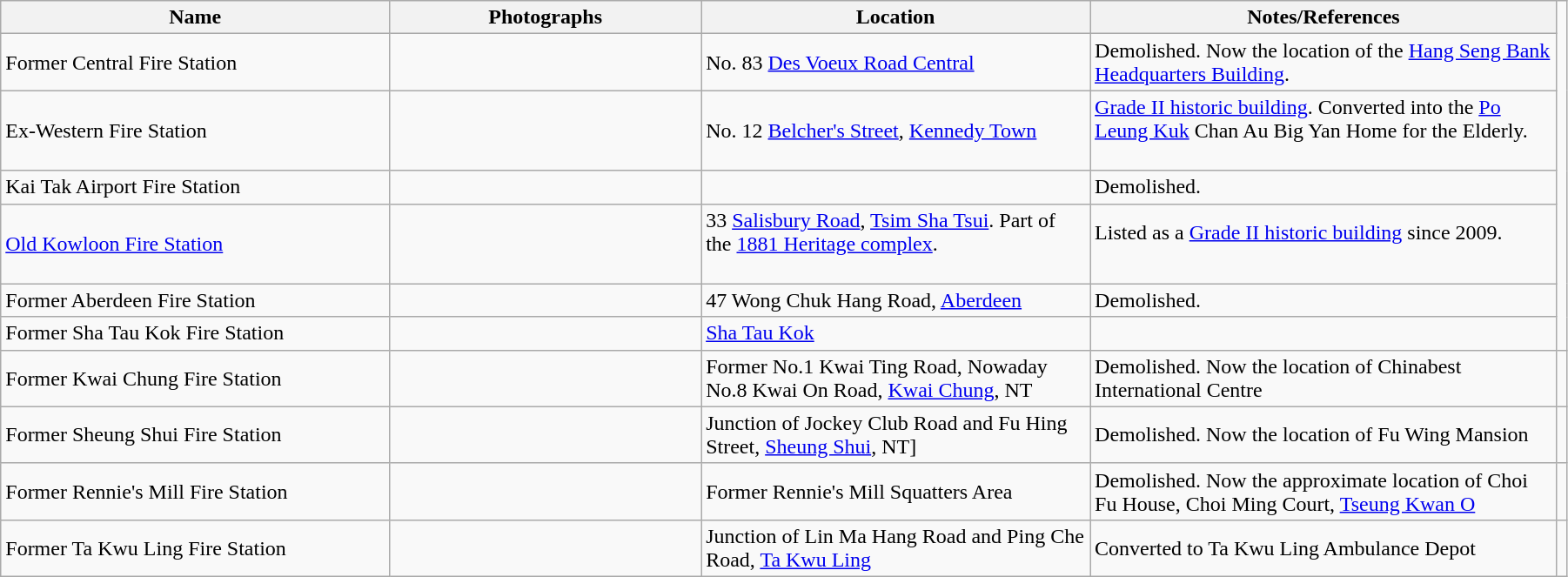<table class="wikitable sortable" style="width:95%">
<tr>
<th width="25%">Name</th>
<th width="20%">Photographs</th>
<th width="25%">Location</th>
<th width="30%">Notes/References</th>
</tr>
<tr>
<td>Former Central Fire Station</td>
<td></td>
<td>No. 83 <a href='#'>Des Voeux Road Central</a></td>
<td>  Demolished. Now the location of the <a href='#'>Hang Seng Bank Headquarters Building</a>.</td>
</tr>
<tr>
<td>Ex-Western Fire Station</td>
<td></td>
<td>No. 12 <a href='#'>Belcher's Street</a>, <a href='#'>Kennedy Town</a><br></td>
<td> <a href='#'>Grade II historic building</a>. Converted into the <a href='#'>Po Leung Kuk</a> Chan Au Big Yan Home for the Elderly.<br><br> </td>
</tr>
<tr>
<td>Kai Tak Airport Fire Station</td>
<td></td>
<td></td>
<td>Demolished.</td>
</tr>
<tr>
<td><a href='#'>Old Kowloon Fire Station</a></td>
<td></td>
<td>33 <a href='#'>Salisbury Road</a>, <a href='#'>Tsim Sha Tsui</a>. Part of the <a href='#'>1881 Heritage complex</a>.<br><br></td>
<td>Listed as a <a href='#'>Grade II historic building</a> since 2009.<br><br> </td>
</tr>
<tr>
<td>Former Aberdeen Fire Station</td>
<td></td>
<td>47 Wong Chuk Hang Road, <a href='#'>Aberdeen</a></td>
<td>Demolished.</td>
</tr>
<tr>
<td>Former Sha Tau Kok Fire Station</td>
<td></td>
<td><a href='#'>Sha Tau Kok</a></td>
<td></td>
</tr>
<tr>
<td>Former Kwai Chung Fire Station</td>
<td></td>
<td>Former No.1 Kwai Ting Road, Nowaday No.8 Kwai On Road, <a href='#'>Kwai Chung</a>, NT</td>
<td>Demolished. Now the location of Chinabest International Centre</td>
<td></td>
</tr>
<tr>
<td>Former Sheung Shui Fire Station</td>
<td></td>
<td>Junction of Jockey Club Road and Fu Hing Street, <a href='#'>Sheung Shui</a>, NT]</td>
<td>Demolished. Now the location of Fu Wing Mansion</td>
<td></td>
</tr>
<tr>
<td>Former Rennie's Mill Fire Station</td>
<td></td>
<td>Former Rennie's Mill Squatters Area</td>
<td>Demolished. Now the approximate location of Choi Fu House, Choi Ming Court, <a href='#'>Tseung Kwan O</a></td>
<td></td>
</tr>
<tr>
<td>Former Ta Kwu Ling Fire Station</td>
<td></td>
<td>Junction of Lin Ma Hang Road and Ping Che Road, <a href='#'>Ta Kwu Ling</a></td>
<td>Converted to Ta Kwu Ling Ambulance Depot</td>
<td></td>
</tr>
</table>
